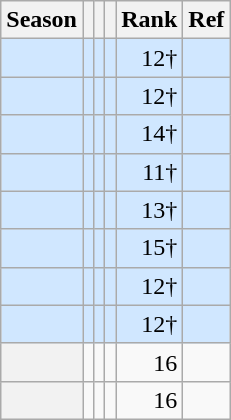<table class="wikitable plainrowheaders sortable">
<tr>
<th scope=col>Season</th>
<th scope=col></th>
<th scope=col></th>
<th scope=col></th>
<th scope=col>Rank</th>
<th scope=col class="unsortable">Ref</th>
</tr>
<tr>
<th scope=row align=right style="background-color: #D0E7FF"></th>
<td align=right style="background-color: #D0E7FF"></td>
<td align=right style="background-color: #D0E7FF"></td>
<td align=right style="background-color: #D0E7FF"></td>
<td align=right style="background-color: #D0E7FF">12†</td>
<td align=center style="background-color: #D0E7FF"></td>
</tr>
<tr>
<th scope=row align=right style="background-color: #D0E7FF"></th>
<td align=right style="background-color: #D0E7FF"></td>
<td align=right style="background-color: #D0E7FF"></td>
<td align=right style="background-color: #D0E7FF"></td>
<td align=right style="background-color: #D0E7FF">12†</td>
<td align=center style="background-color: #D0E7FF"></td>
</tr>
<tr>
<th scope=row align=right style="background-color: #D0E7FF"></th>
<td align=right style="background-color: #D0E7FF"></td>
<td align=right style="background-color: #D0E7FF"></td>
<td align=right style="background-color: #D0E7FF"></td>
<td align=right style="background-color: #D0E7FF">14†</td>
<td align=center style="background-color: #D0E7FF"></td>
</tr>
<tr>
<th scope=row align=right style="background-color: #D0E7FF"></th>
<td align=right style="background-color: #D0E7FF"></td>
<td align=right style="background-color: #D0E7FF"></td>
<td align=right style="background-color: #D0E7FF"></td>
<td align=right style="background-color: #D0E7FF">11†</td>
<td align=center style="background-color: #D0E7FF"></td>
</tr>
<tr>
<th scope=row align=right style="background-color: #D0E7FF"></th>
<td align=right style="background-color: #D0E7FF"></td>
<td align=right style="background-color: #D0E7FF"></td>
<td align=right style="background-color: #D0E7FF"></td>
<td align=right style="background-color: #D0E7FF">13†</td>
<td align=center style="background-color: #D0E7FF"></td>
</tr>
<tr>
<th scope=row align=right style="background-color: #D0E7FF"></th>
<td align=right style="background-color: #D0E7FF"></td>
<td align=right style="background-color: #D0E7FF"></td>
<td align=right style="background-color: #D0E7FF"></td>
<td align=right style="background-color: #D0E7FF">15†</td>
<td align=center style="background-color: #D0E7FF"></td>
</tr>
<tr>
<th scope=row align=right style="background-color: #D0E7FF"></th>
<td align=right style="background-color: #D0E7FF"></td>
<td align=right style="background-color: #D0E7FF"></td>
<td align=right style="background-color: #D0E7FF"></td>
<td align=right style="background-color: #D0E7FF">12†</td>
<td align=center style="background-color: #D0E7FF"></td>
</tr>
<tr>
<th scope=row align=right style="background-color: #D0E7FF"></th>
<td align=right style="background-color: #D0E7FF"></td>
<td align=right style="background-color: #D0E7FF"></td>
<td align=right style="background-color: #D0E7FF"></td>
<td align=right style="background-color: #D0E7FF">12†</td>
<td align=center style="background-color: #D0E7FF"></td>
</tr>
<tr>
<th scope=row align=right></th>
<td align=right></td>
<td align=right></td>
<td align=right></td>
<td align=right>16</td>
<td align=center></td>
</tr>
<tr>
<th scope=row align=right></th>
<td align=right></td>
<td align=right></td>
<td align=right></td>
<td align=right>16</td>
<td align=center></td>
</tr>
</table>
